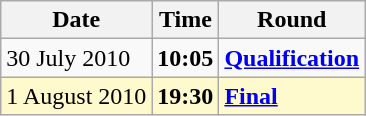<table class="wikitable">
<tr>
<th>Date</th>
<th>Time</th>
<th>Round</th>
</tr>
<tr>
<td>30 July 2010</td>
<td><strong>10:05</strong></td>
<td><strong><a href='#'>Qualification</a></strong></td>
</tr>
<tr style=background:lemonchiffon>
<td>1 August 2010</td>
<td><strong>19:30</strong></td>
<td><strong><a href='#'>Final</a></strong></td>
</tr>
</table>
